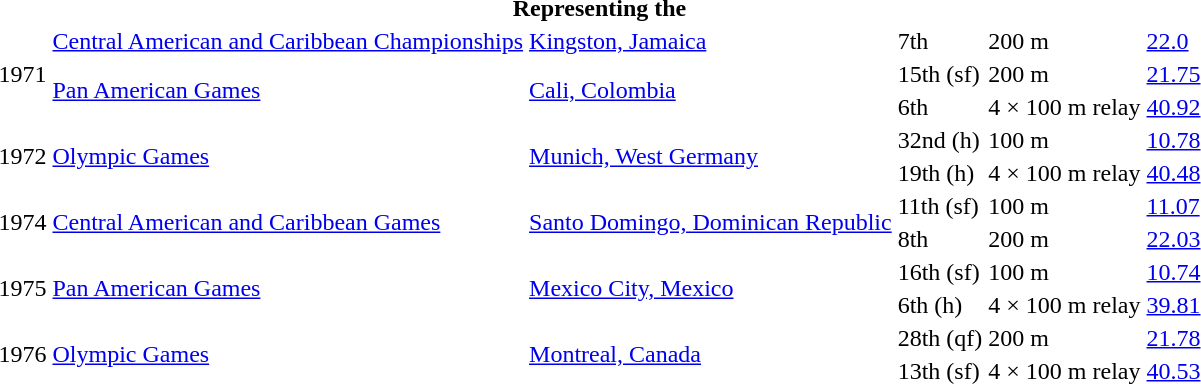<table>
<tr>
<th colspan="6">Representing the </th>
</tr>
<tr>
<td rowspan=3>1971</td>
<td><a href='#'>Central American and Caribbean Championships</a></td>
<td><a href='#'>Kingston, Jamaica</a></td>
<td>7th</td>
<td>200 m</td>
<td><a href='#'>22.0</a></td>
</tr>
<tr>
<td rowspan=2><a href='#'>Pan American Games</a></td>
<td rowspan=2><a href='#'>Cali, Colombia</a></td>
<td>15th (sf)</td>
<td>200 m</td>
<td><a href='#'>21.75</a></td>
</tr>
<tr>
<td>6th</td>
<td>4 × 100 m relay</td>
<td><a href='#'>40.92</a></td>
</tr>
<tr>
<td rowspan=2>1972</td>
<td rowspan=2><a href='#'>Olympic Games</a></td>
<td rowspan=2><a href='#'>Munich, West Germany</a></td>
<td>32nd (h)</td>
<td>100 m</td>
<td><a href='#'>10.78</a></td>
</tr>
<tr>
<td>19th (h)</td>
<td>4 × 100 m relay</td>
<td><a href='#'>40.48</a></td>
</tr>
<tr>
<td rowspan=2>1974</td>
<td rowspan=2><a href='#'>Central American and Caribbean Games</a></td>
<td rowspan=2><a href='#'>Santo Domingo, Dominican Republic</a></td>
<td>11th (sf)</td>
<td>100 m</td>
<td><a href='#'>11.07</a></td>
</tr>
<tr>
<td>8th</td>
<td>200 m</td>
<td><a href='#'>22.03</a></td>
</tr>
<tr>
<td rowspan=2>1975</td>
<td rowspan=2><a href='#'>Pan American Games</a></td>
<td rowspan=2><a href='#'>Mexico City, Mexico</a></td>
<td>16th (sf)</td>
<td>100 m</td>
<td><a href='#'>10.74</a></td>
</tr>
<tr>
<td>6th (h)</td>
<td>4 × 100 m relay</td>
<td><a href='#'>39.81</a></td>
</tr>
<tr>
<td rowspan=2>1976</td>
<td rowspan=2><a href='#'>Olympic Games</a></td>
<td rowspan=2><a href='#'>Montreal, Canada</a></td>
<td>28th (qf)</td>
<td>200 m</td>
<td><a href='#'>21.78</a></td>
</tr>
<tr>
<td>13th (sf)</td>
<td>4 × 100 m relay</td>
<td><a href='#'>40.53</a></td>
</tr>
</table>
